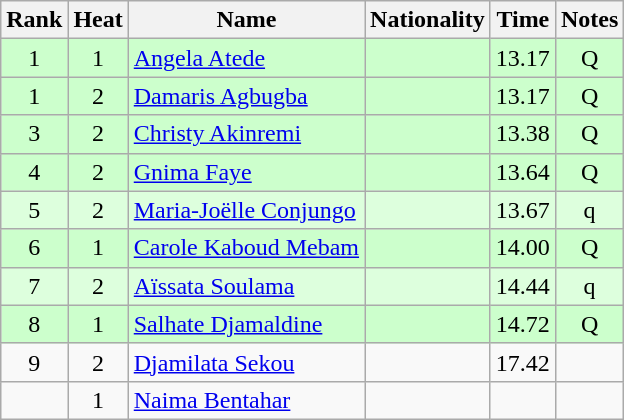<table class="wikitable sortable" style="text-align:center">
<tr>
<th>Rank</th>
<th>Heat</th>
<th>Name</th>
<th>Nationality</th>
<th>Time</th>
<th>Notes</th>
</tr>
<tr bgcolor=ccffcc>
<td>1</td>
<td>1</td>
<td align=left><a href='#'>Angela Atede</a></td>
<td align=left></td>
<td>13.17</td>
<td>Q</td>
</tr>
<tr bgcolor=ccffcc>
<td>1</td>
<td>2</td>
<td align=left><a href='#'>Damaris Agbugba</a></td>
<td align=left></td>
<td>13.17</td>
<td>Q</td>
</tr>
<tr bgcolor=ccffcc>
<td>3</td>
<td>2</td>
<td align=left><a href='#'>Christy Akinremi</a></td>
<td align=left></td>
<td>13.38</td>
<td>Q</td>
</tr>
<tr bgcolor=ccffcc>
<td>4</td>
<td>2</td>
<td align=left><a href='#'>Gnima Faye</a></td>
<td align=left></td>
<td>13.64</td>
<td>Q</td>
</tr>
<tr bgcolor=ddffdd>
<td>5</td>
<td>2</td>
<td align=left><a href='#'>Maria-Joëlle Conjungo</a></td>
<td align=left></td>
<td>13.67</td>
<td>q</td>
</tr>
<tr bgcolor=ccffcc>
<td>6</td>
<td>1</td>
<td align=left><a href='#'>Carole Kaboud Mebam</a></td>
<td align=left></td>
<td>14.00</td>
<td>Q</td>
</tr>
<tr bgcolor=ddffdd>
<td>7</td>
<td>2</td>
<td align=left><a href='#'>Aïssata Soulama</a></td>
<td align=left></td>
<td>14.44</td>
<td>q</td>
</tr>
<tr bgcolor=ccffcc>
<td>8</td>
<td>1</td>
<td align=left><a href='#'>Salhate Djamaldine</a></td>
<td align=left></td>
<td>14.72</td>
<td>Q</td>
</tr>
<tr>
<td>9</td>
<td>2</td>
<td align=left><a href='#'>Djamilata Sekou</a></td>
<td align=left></td>
<td>17.42</td>
<td></td>
</tr>
<tr>
<td></td>
<td>1</td>
<td align=left><a href='#'>Naima Bentahar</a></td>
<td align=left></td>
<td></td>
<td></td>
</tr>
</table>
